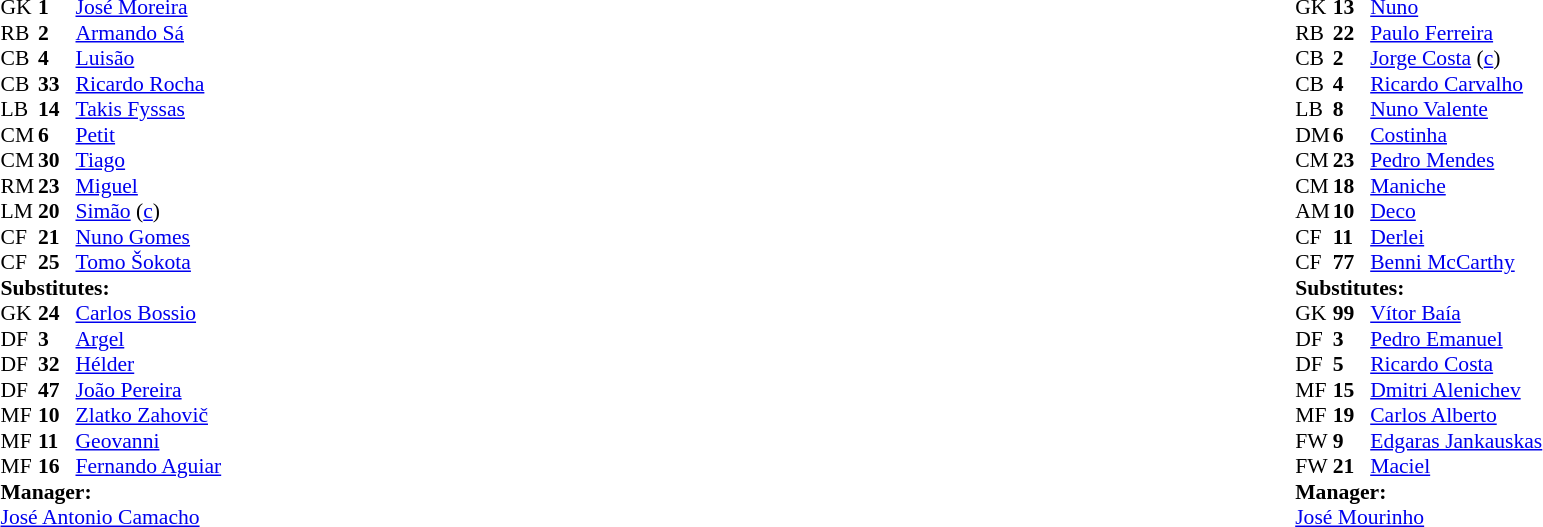<table width="100%">
<tr>
<td valign="top" width="50%"><br><table style="font-size: 90%" cellspacing="0" cellpadding="0">
<tr>
<td colspan="4"></td>
</tr>
<tr>
<th width=25></th>
<th width=25></th>
</tr>
<tr>
<td>GK</td>
<td><strong>1</strong></td>
<td> <a href='#'>José Moreira</a></td>
</tr>
<tr>
<td>RB</td>
<td><strong>2</strong></td>
<td> <a href='#'>Armando Sá</a></td>
<td></td>
<td></td>
</tr>
<tr>
<td>CB</td>
<td><strong>4</strong></td>
<td> <a href='#'>Luisão</a></td>
<td></td>
<td></td>
</tr>
<tr>
<td>CB</td>
<td><strong>33</strong></td>
<td> <a href='#'>Ricardo Rocha</a></td>
</tr>
<tr>
<td>LB</td>
<td><strong>14</strong></td>
<td> <a href='#'>Takis Fyssas</a></td>
<td></td>
<td></td>
</tr>
<tr>
<td>CM</td>
<td><strong>6</strong></td>
<td> <a href='#'>Petit</a></td>
<td></td>
<td></td>
</tr>
<tr>
<td>CM</td>
<td><strong>30</strong></td>
<td> <a href='#'>Tiago</a></td>
<td></td>
<td></td>
</tr>
<tr>
<td>RM</td>
<td><strong>23</strong></td>
<td> <a href='#'>Miguel</a></td>
</tr>
<tr>
<td>LM</td>
<td><strong>20</strong></td>
<td> <a href='#'>Simão</a> (<a href='#'>c</a>)</td>
<td></td>
<td></td>
</tr>
<tr>
<td>CF</td>
<td><strong>21</strong></td>
<td> <a href='#'>Nuno Gomes</a></td>
</tr>
<tr>
<td>CF</td>
<td><strong>25</strong></td>
<td> <a href='#'>Tomo Šokota</a></td>
<td></td>
<td></td>
</tr>
<tr>
<td colspan=3><strong>Substitutes:</strong></td>
</tr>
<tr>
<td>GK</td>
<td><strong>24</strong></td>
<td> <a href='#'>Carlos Bossio</a></td>
</tr>
<tr>
<td>DF</td>
<td><strong>3</strong></td>
<td> <a href='#'>Argel</a></td>
</tr>
<tr>
<td>DF</td>
<td><strong>32</strong></td>
<td> <a href='#'>Hélder</a></td>
</tr>
<tr>
<td>DF</td>
<td><strong>47</strong></td>
<td> <a href='#'>João Pereira</a></td>
</tr>
<tr>
<td>MF</td>
<td><strong>10</strong></td>
<td> <a href='#'>Zlatko Zahovič</a></td>
<td></td>
<td></td>
</tr>
<tr>
<td>MF</td>
<td><strong>11</strong></td>
<td> <a href='#'>Geovanni</a></td>
<td></td>
<td></td>
</tr>
<tr>
<td>MF</td>
<td><strong>16</strong></td>
<td> <a href='#'>Fernando Aguiar</a></td>
<td></td>
<td></td>
</tr>
<tr>
<td colspan=3><strong>Manager:</strong></td>
</tr>
<tr>
<td colspan=4> <a href='#'>José Antonio Camacho</a></td>
</tr>
</table>
</td>
<td valign="top"></td>
<td valign="top" width="50%"><br><table style="font-size: 90%" cellspacing="0" cellpadding="0" align=center>
<tr>
<td colspan="4"></td>
</tr>
<tr>
<th width=25></th>
<th width=25></th>
</tr>
<tr>
<td>GK</td>
<td><strong>13</strong></td>
<td> <a href='#'>Nuno</a></td>
</tr>
<tr>
<td>RB</td>
<td><strong>22</strong></td>
<td> <a href='#'>Paulo Ferreira</a></td>
</tr>
<tr>
<td>CB</td>
<td><strong>2</strong></td>
<td> <a href='#'>Jorge Costa</a> (<a href='#'>c</a>)</td>
<td></td>
<td></td>
</tr>
<tr>
<td>CB</td>
<td><strong>4</strong></td>
<td> <a href='#'>Ricardo Carvalho</a></td>
</tr>
<tr>
<td>LB</td>
<td><strong>8</strong></td>
<td> <a href='#'>Nuno Valente</a></td>
<td></td>
<td></td>
</tr>
<tr>
<td>DM</td>
<td><strong>6</strong></td>
<td> <a href='#'>Costinha</a></td>
<td></td>
<td></td>
</tr>
<tr>
<td>CM</td>
<td><strong>23</strong></td>
<td> <a href='#'>Pedro Mendes</a></td>
<td></td>
<td></td>
</tr>
<tr>
<td>CM</td>
<td><strong>18</strong></td>
<td> <a href='#'>Maniche</a></td>
</tr>
<tr>
<td>AM</td>
<td><strong>10</strong></td>
<td> <a href='#'>Deco</a></td>
<td></td>
<td></td>
</tr>
<tr>
<td>CF</td>
<td><strong>11</strong></td>
<td> <a href='#'>Derlei</a></td>
<td></td>
<td></td>
</tr>
<tr>
<td>CF</td>
<td><strong>77</strong></td>
<td> <a href='#'>Benni McCarthy</a></td>
<td></td>
<td></td>
</tr>
<tr>
<td colspan=3><strong>Substitutes:</strong></td>
</tr>
<tr>
<td>GK</td>
<td><strong>99</strong></td>
<td> <a href='#'>Vítor Baía</a></td>
</tr>
<tr>
<td>DF</td>
<td><strong>3</strong></td>
<td> <a href='#'>Pedro Emanuel</a></td>
<td></td>
<td></td>
</tr>
<tr>
<td>DF</td>
<td><strong>5</strong></td>
<td> <a href='#'>Ricardo Costa</a></td>
</tr>
<tr>
<td>MF</td>
<td><strong>15</strong></td>
<td> <a href='#'>Dmitri Alenichev</a></td>
</tr>
<tr>
<td>MF</td>
<td><strong>19</strong></td>
<td> <a href='#'>Carlos Alberto</a></td>
<td></td>
<td></td>
</tr>
<tr>
<td>FW</td>
<td><strong>9</strong></td>
<td> <a href='#'>Edgaras Jankauskas</a></td>
</tr>
<tr>
<td>FW</td>
<td><strong>21</strong></td>
<td> <a href='#'>Maciel</a></td>
<td></td>
<td></td>
</tr>
<tr>
<td colspan=3><strong>Manager:</strong></td>
</tr>
<tr>
<td colspan=4> <a href='#'>José Mourinho</a></td>
</tr>
</table>
</td>
</tr>
</table>
